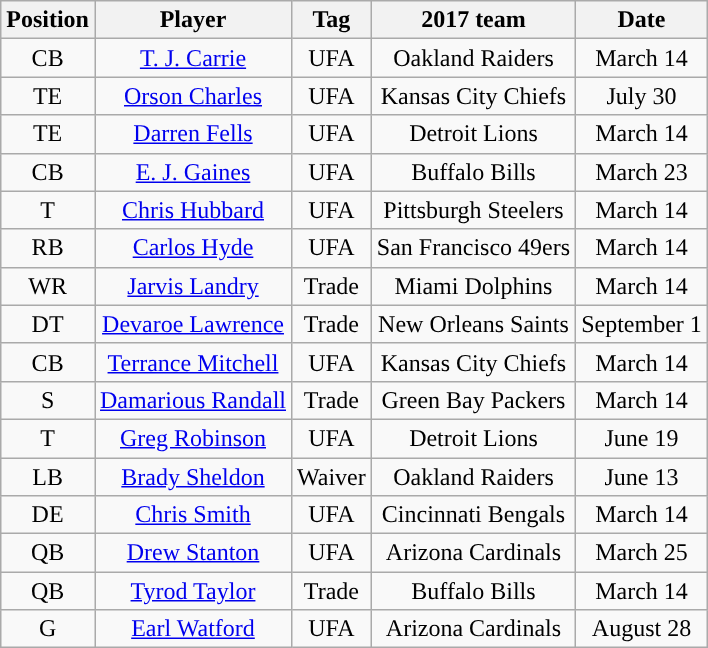<table class="wikitable" style="text-align:center">
<tr>
<th>Position</th>
<th>Player</th>
<th>Tag</th>
<th>2017 team</th>
<th>Date</th>
</tr>
<tr>
<td>CB</td>
<td><a href='#'>T. J. Carrie</a></td>
<td>UFA</td>
<td>Oakland Raiders</td>
<td>March 14</td>
</tr>
<tr>
<td>TE</td>
<td><a href='#'>Orson Charles</a></td>
<td>UFA</td>
<td>Kansas City Chiefs</td>
<td>July 30</td>
</tr>
<tr>
<td>TE</td>
<td><a href='#'>Darren Fells</a></td>
<td>UFA</td>
<td>Detroit Lions</td>
<td>March 14</td>
</tr>
<tr>
<td>CB</td>
<td><a href='#'>E. J. Gaines</a></td>
<td>UFA</td>
<td>Buffalo Bills</td>
<td>March 23</td>
</tr>
<tr>
<td>T</td>
<td><a href='#'>Chris Hubbard</a></td>
<td>UFA</td>
<td>Pittsburgh Steelers</td>
<td>March 14</td>
</tr>
<tr>
<td>RB</td>
<td><a href='#'>Carlos Hyde</a></td>
<td>UFA</td>
<td>San Francisco 49ers</td>
<td>March 14</td>
</tr>
<tr>
<td>WR</td>
<td><a href='#'>Jarvis Landry</a></td>
<td>Trade</td>
<td>Miami Dolphins</td>
<td>March 14</td>
</tr>
<tr>
<td>DT</td>
<td><a href='#'>Devaroe Lawrence</a></td>
<td>Trade</td>
<td>New Orleans Saints</td>
<td>September 1</td>
</tr>
<tr>
<td>CB</td>
<td><a href='#'>Terrance Mitchell</a></td>
<td>UFA</td>
<td>Kansas City Chiefs</td>
<td>March 14</td>
</tr>
<tr>
<td>S</td>
<td><a href='#'>Damarious Randall</a></td>
<td>Trade</td>
<td>Green Bay Packers</td>
<td>March 14</td>
</tr>
<tr>
<td>T</td>
<td><a href='#'>Greg Robinson</a></td>
<td>UFA</td>
<td>Detroit Lions</td>
<td>June 19</td>
</tr>
<tr>
<td>LB</td>
<td><a href='#'>Brady Sheldon</a></td>
<td>Waiver</td>
<td>Oakland Raiders</td>
<td>June 13</td>
</tr>
<tr>
<td>DE</td>
<td><a href='#'>Chris Smith</a></td>
<td>UFA</td>
<td>Cincinnati Bengals</td>
<td>March 14</td>
</tr>
<tr>
<td>QB</td>
<td><a href='#'>Drew Stanton</a></td>
<td>UFA</td>
<td>Arizona Cardinals</td>
<td>March 25</td>
</tr>
<tr>
<td>QB</td>
<td><a href='#'>Tyrod Taylor</a></td>
<td>Trade</td>
<td>Buffalo Bills</td>
<td>March 14</td>
</tr>
<tr>
<td>G</td>
<td><a href='#'>Earl Watford</a></td>
<td>UFA</td>
<td>Arizona Cardinals</td>
<td>August 28</td>
</tr>
</table>
